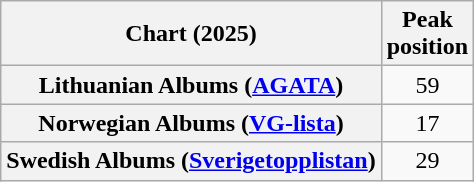<table class="wikitable sortable plainrowheaders" style="text-align:center">
<tr>
<th scope="col">Chart (2025)</th>
<th scope="col">Peak<br>position</th>
</tr>
<tr>
<th scope="row">Lithuanian Albums (<a href='#'>AGATA</a>)</th>
<td>59</td>
</tr>
<tr>
<th scope="row">Norwegian Albums (<a href='#'>VG-lista</a>)</th>
<td>17</td>
</tr>
<tr>
<th scope="row">Swedish Albums (<a href='#'>Sverigetopplistan</a>)</th>
<td>29</td>
</tr>
</table>
